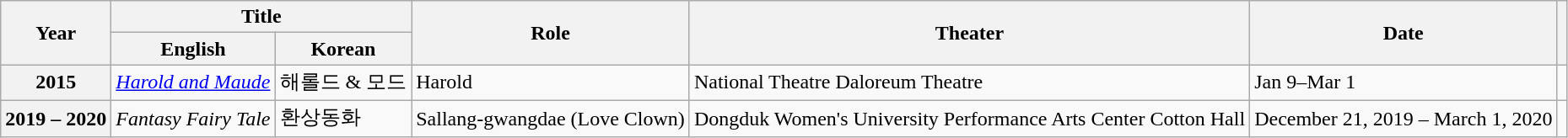<table class="wikitable plainrowheaders sortable" style="clear:none; font-size:100%; padding:0 auto">
<tr>
<th rowspan="2" scope="col">Year</th>
<th colspan="2" scope="col">Title</th>
<th rowspan="2" scope="col">Role</th>
<th rowspan="2" scope="col">Theater</th>
<th rowspan="2" scope="col">Date</th>
<th rowspan="2" scope="col" class="unsortable"></th>
</tr>
<tr>
<th>English</th>
<th>Korean</th>
</tr>
<tr>
<th scope="row">2015</th>
<td><a href='#'><em>Harold and Maude</em></a></td>
<td>해롤드 & 모드</td>
<td>Harold</td>
<td>National Theatre Daloreum Theatre</td>
<td>Jan 9–Mar 1</td>
<td></td>
</tr>
<tr>
<th scope="row">2019 – 2020</th>
<td><em>Fantasy Fairy Tale</em></td>
<td>환상동화</td>
<td>Sallang-gwangdae (Love Clown)</td>
<td>Dongduk Women's University Performance Arts Center Cotton Hall</td>
<td>December 21, 2019 – March 1, 2020</td>
<td></td>
</tr>
</table>
